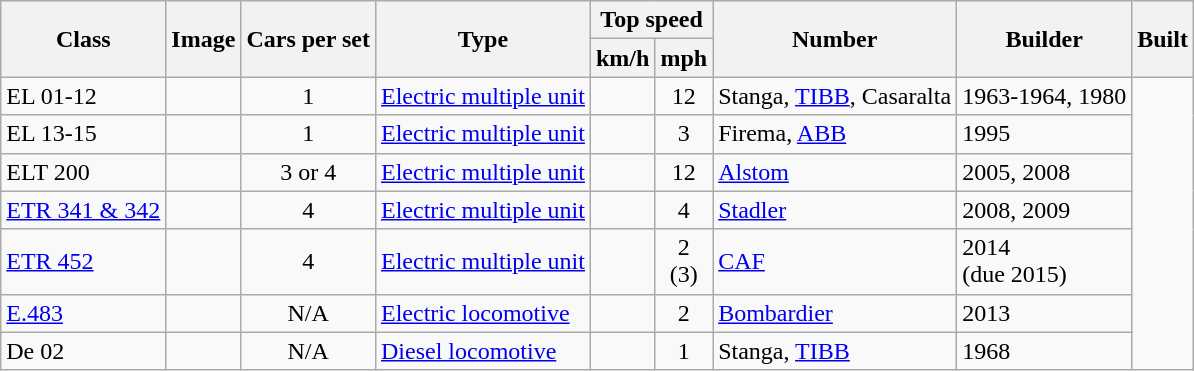<table class="wikitable">
<tr style="background:#f9f9f9;">
<th rowspan="2">Class</th>
<th rowspan="2">Image</th>
<th rowspan="2">Cars per set</th>
<th rowspan="2">Type</th>
<th colspan="2">Top speed</th>
<th rowspan="2">Number</th>
<th rowspan="2">Builder</th>
<th rowspan="2">Built</th>
</tr>
<tr style="background:#f9f9f9;">
<th>km/h</th>
<th>mph</th>
</tr>
<tr>
<td>EL 01-12</td>
<td></td>
<td align=center>1</td>
<td><a href='#'>Electric multiple unit</a></td>
<td></td>
<td align=center>12</td>
<td>Stanga, <a href='#'>TIBB</a>, Casaralta</td>
<td>1963-1964, 1980</td>
</tr>
<tr>
<td>EL 13-15</td>
<td></td>
<td align=center>1</td>
<td><a href='#'>Electric multiple unit</a></td>
<td></td>
<td align=center>3</td>
<td>Firema, <a href='#'>ABB</a></td>
<td>1995</td>
</tr>
<tr>
<td>ELT 200</td>
<td></td>
<td align=center>3 or 4</td>
<td><a href='#'>Electric multiple unit</a></td>
<td></td>
<td align=center>12</td>
<td><a href='#'>Alstom</a></td>
<td>2005, 2008</td>
</tr>
<tr>
<td><a href='#'>ETR 341 & 342</a></td>
<td></td>
<td align=center>4</td>
<td><a href='#'>Electric multiple unit</a></td>
<td></td>
<td align=center>4</td>
<td><a href='#'>Stadler</a></td>
<td>2008, 2009</td>
</tr>
<tr>
<td><a href='#'>ETR 452</a></td>
<td></td>
<td align=center>4</td>
<td><a href='#'>Electric multiple unit</a></td>
<td></td>
<td align=center>2<br>(3)</td>
<td><a href='#'>CAF</a></td>
<td>2014<br>(due 2015)</td>
</tr>
<tr>
<td><a href='#'>E.483</a></td>
<td></td>
<td align=center>N/A</td>
<td><a href='#'>Electric locomotive</a></td>
<td></td>
<td align=center>2</td>
<td><a href='#'>Bombardier</a></td>
<td>2013</td>
</tr>
<tr>
<td>De 02</td>
<td></td>
<td align=center>N/A</td>
<td><a href='#'>Diesel locomotive</a></td>
<td></td>
<td align=center>1</td>
<td>Stanga, <a href='#'>TIBB</a></td>
<td>1968</td>
</tr>
</table>
